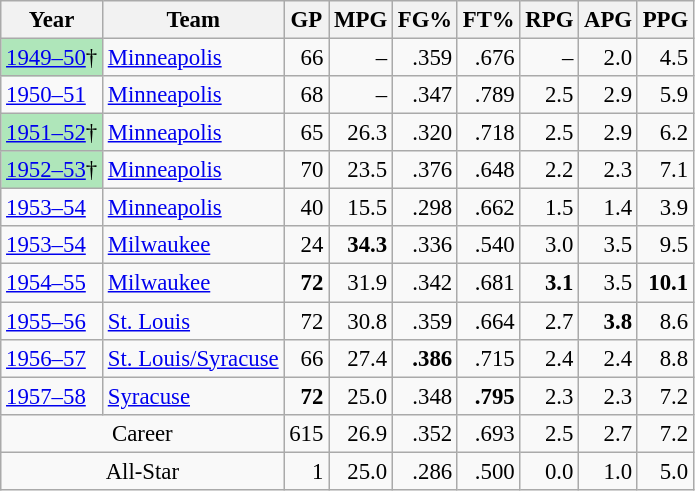<table class="wikitable sortable" style="font-size:95%; text-align:right;">
<tr>
<th>Year</th>
<th>Team</th>
<th>GP</th>
<th>MPG</th>
<th>FG%</th>
<th>FT%</th>
<th>RPG</th>
<th>APG</th>
<th>PPG</th>
</tr>
<tr>
<td style="text-align:left;background:#afe6ba;"><a href='#'>1949–50</a>†</td>
<td style="text-align:left;"><a href='#'>Minneapolis</a></td>
<td>66</td>
<td>–</td>
<td>.359</td>
<td>.676</td>
<td>–</td>
<td>2.0</td>
<td>4.5</td>
</tr>
<tr>
<td style="text-align:left;"><a href='#'>1950–51</a></td>
<td style="text-align:left;"><a href='#'>Minneapolis</a></td>
<td>68</td>
<td>–</td>
<td>.347</td>
<td>.789</td>
<td>2.5</td>
<td>2.9</td>
<td>5.9</td>
</tr>
<tr>
<td style="text-align:left;background:#afe6ba;"><a href='#'>1951–52</a>†</td>
<td style="text-align:left;"><a href='#'>Minneapolis</a></td>
<td>65</td>
<td>26.3</td>
<td>.320</td>
<td>.718</td>
<td>2.5</td>
<td>2.9</td>
<td>6.2</td>
</tr>
<tr>
<td style="text-align:left;background:#afe6ba;"><a href='#'>1952–53</a>†</td>
<td style="text-align:left;"><a href='#'>Minneapolis</a></td>
<td>70</td>
<td>23.5</td>
<td>.376</td>
<td>.648</td>
<td>2.2</td>
<td>2.3</td>
<td>7.1</td>
</tr>
<tr>
<td style="text-align:left;"><a href='#'>1953–54</a></td>
<td style="text-align:left;"><a href='#'>Minneapolis</a></td>
<td>40</td>
<td>15.5</td>
<td>.298</td>
<td>.662</td>
<td>1.5</td>
<td>1.4</td>
<td>3.9</td>
</tr>
<tr>
<td style="text-align:left;"><a href='#'>1953–54</a></td>
<td style="text-align:left;"><a href='#'>Milwaukee</a></td>
<td>24</td>
<td><strong>34.3</strong></td>
<td>.336</td>
<td>.540</td>
<td>3.0</td>
<td>3.5</td>
<td>9.5</td>
</tr>
<tr>
<td style="text-align:left;"><a href='#'>1954–55</a></td>
<td style="text-align:left;"><a href='#'>Milwaukee</a></td>
<td><strong>72</strong></td>
<td>31.9</td>
<td>.342</td>
<td>.681</td>
<td><strong>3.1</strong></td>
<td>3.5</td>
<td><strong>10.1</strong></td>
</tr>
<tr>
<td style="text-align:left;"><a href='#'>1955–56</a></td>
<td style="text-align:left;"><a href='#'>St. Louis</a></td>
<td>72</td>
<td>30.8</td>
<td>.359</td>
<td>.664</td>
<td>2.7</td>
<td><strong>3.8</strong></td>
<td>8.6</td>
</tr>
<tr>
<td style="text-align:left;"><a href='#'>1956–57</a></td>
<td style="text-align:left;"><a href='#'>St. Louis/Syracuse</a></td>
<td>66</td>
<td>27.4</td>
<td><strong>.386</strong></td>
<td>.715</td>
<td>2.4</td>
<td>2.4</td>
<td>8.8</td>
</tr>
<tr>
<td style="text-align:left;"><a href='#'>1957–58</a></td>
<td style="text-align:left;"><a href='#'>Syracuse</a></td>
<td><strong>72</strong></td>
<td>25.0</td>
<td>.348</td>
<td><strong>.795</strong></td>
<td>2.3</td>
<td>2.3</td>
<td>7.2</td>
</tr>
<tr class="sortbottom">
<td colspan="2" style="text-align:center;">Career</td>
<td>615</td>
<td>26.9</td>
<td>.352</td>
<td>.693</td>
<td>2.5</td>
<td>2.7</td>
<td>7.2</td>
</tr>
<tr class="sortbottom">
<td colspan="2" style="text-align:center;">All-Star</td>
<td>1</td>
<td>25.0</td>
<td>.286</td>
<td>.500</td>
<td>0.0</td>
<td>1.0</td>
<td>5.0</td>
</tr>
</table>
